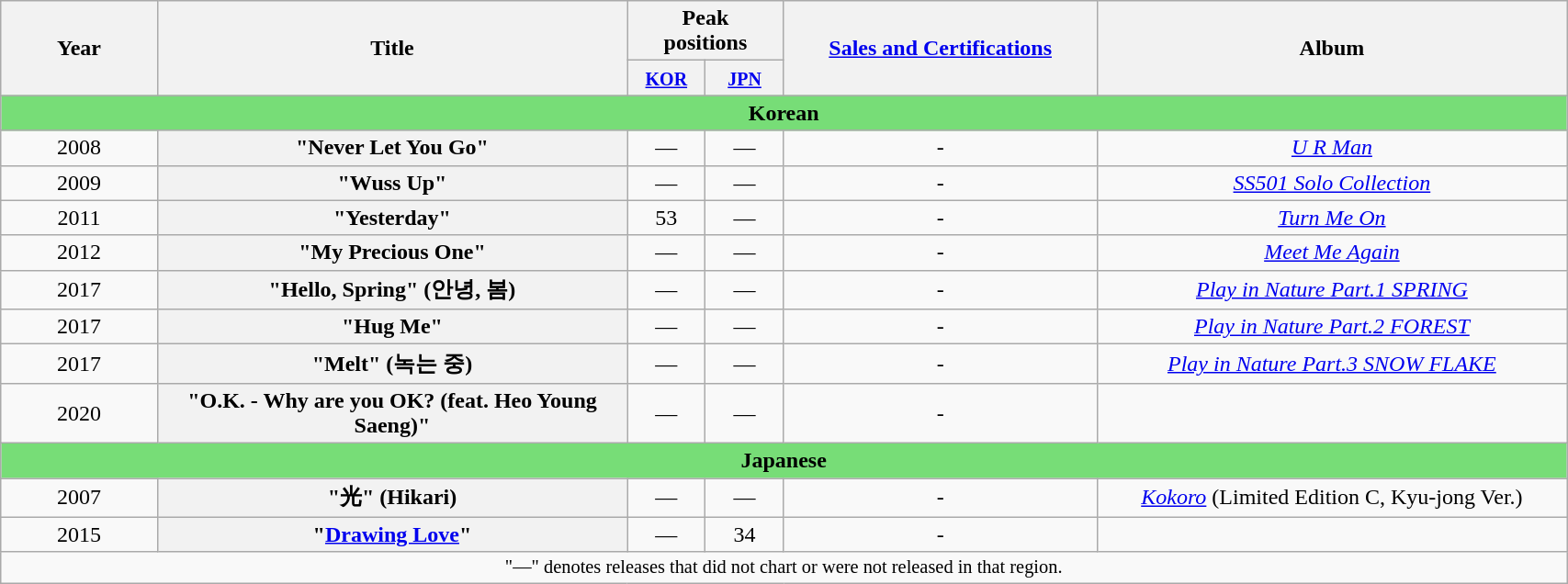<table class="wikitable plainrowheaders" style="width:90%; text-align:center;">
<tr>
<th rowspan=2 width=10%>Year</th>
<th rowspan="2" width=30%>Title</th>
<th colspan="2" width=10%>Peak<br>positions</th>
<th rowspan="2" width=20%><a href='#'>Sales and Certifications</a></th>
<th rowspan=2 width=30%>Album</th>
</tr>
<tr>
<th style="width:2.5em;"><small><strong><a href='#'>KOR</a></strong><br></small></th>
<th style="width:2.5em;"><small><strong><a href='#'>JPN</a></strong><br></small></th>
</tr>
<tr>
<th colspan=6 style="background:#77DD77;">Korean</th>
</tr>
<tr>
<td>2008</td>
<th scope=row>"Never Let You Go"</th>
<td>—</td>
<td>—</td>
<td>-</td>
<td><em><a href='#'>U R Man</a></em></td>
</tr>
<tr>
<td>2009</td>
<th scope=row>"Wuss Up"</th>
<td>—</td>
<td>—</td>
<td>-</td>
<td><em><a href='#'>SS501 Solo Collection</a></em></td>
</tr>
<tr>
<td>2011</td>
<th scope=row>"Yesterday"</th>
<td>53</td>
<td>—</td>
<td>-</td>
<td><em><a href='#'>Turn Me On</a></em></td>
</tr>
<tr>
<td>2012</td>
<th scope=row>"My Precious One"</th>
<td>—</td>
<td>—</td>
<td>-</td>
<td><em><a href='#'>Meet Me Again</a></em></td>
</tr>
<tr>
<td>2017</td>
<th scope=row>"Hello, Spring" (안녕, 봄)</th>
<td>—</td>
<td>—</td>
<td>-</td>
<td><em><a href='#'>Play in Nature Part.1 SPRING</a></em></td>
</tr>
<tr>
<td>2017</td>
<th scope=row>"Hug Me"</th>
<td>—</td>
<td>—</td>
<td>-</td>
<td><em><a href='#'>Play in Nature Part.2 FOREST</a></em></td>
</tr>
<tr>
<td>2017</td>
<th scope=row>"Melt" (녹는 중)</th>
<td>—</td>
<td>—</td>
<td>-</td>
<td><em><a href='#'>Play in Nature Part.3 SNOW FLAKE</a></em></td>
</tr>
<tr>
<td>2020</td>
<th scope=row>"O.K. - Why are you OK? (feat. Heo Young Saeng)"</th>
<td>—</td>
<td>—</td>
<td>-</td>
<td></td>
</tr>
<tr>
<th colspan=6 style="background:#77DD77;">Japanese</th>
</tr>
<tr>
<td>2007</td>
<th scope=row>"光" (Hikari)</th>
<td>—</td>
<td>—</td>
<td>-</td>
<td><em><a href='#'>Kokoro</a></em> (Limited Edition C, Kyu-jong Ver.)</td>
</tr>
<tr>
<td>2015</td>
<th scope=row>"<a href='#'>Drawing Love</a>"</th>
<td>—</td>
<td>34</td>
<td>-</td>
<td></td>
</tr>
<tr>
<td colspan="6" style="font-size: 85%;">"—" denotes releases that did not chart or were not released in that region.</td>
</tr>
</table>
